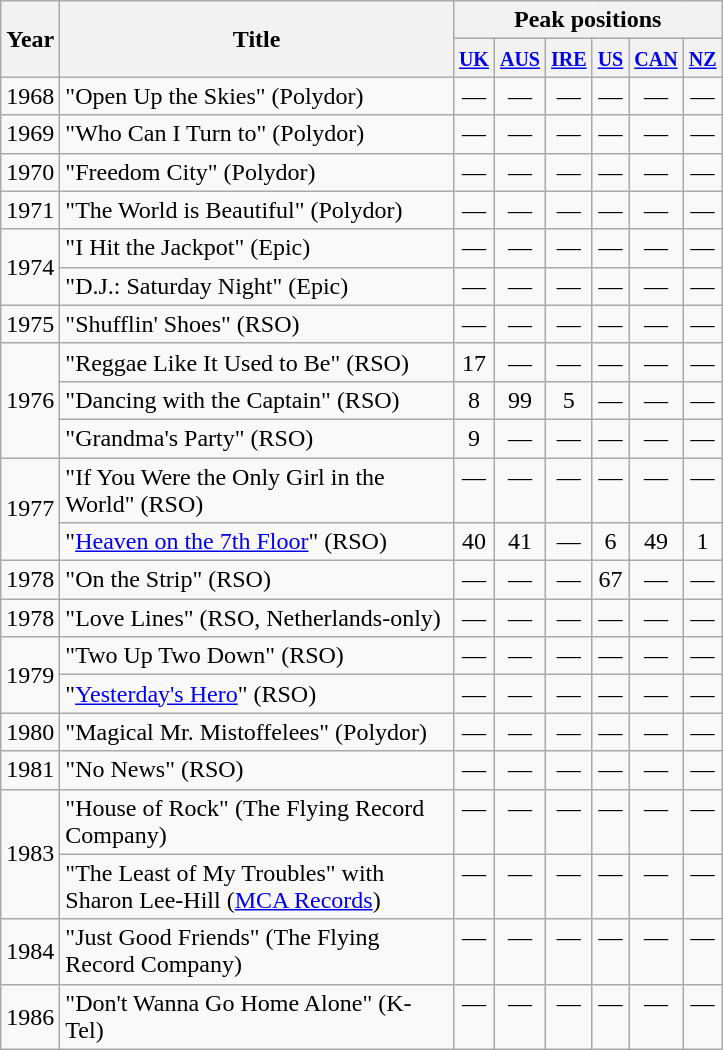<table class="wikitable">
<tr>
<th width="20" rowspan="2">Year</th>
<th width="255" rowspan="2">Title</th>
<th colspan="6"><strong>Peak positions</strong></th>
</tr>
<tr>
<th><small><a href='#'>UK</a></small><br></th>
<th><small><a href='#'>AUS</a></small></th>
<th><small><a href='#'>IRE</a></small></th>
<th><small><a href='#'>US</a></small><br></th>
<th><small><a href='#'>CAN</a></small></th>
<th><small><a href='#'>NZ</a></small><br></th>
</tr>
<tr>
<td rowspan="1">1968</td>
<td align="left">"Open Up the Skies" (Polydor)</td>
<td align="center" valign="top">—</td>
<td align="center" valign="top">—</td>
<td align="center" valign="top">—</td>
<td align="center" valign="top">—</td>
<td align="center" valign="top">—</td>
<td align="center" valign="top">—</td>
</tr>
<tr>
<td rowspan="1">1969</td>
<td align="left">"Who Can I Turn to" (Polydor)</td>
<td align="center" valign="top">—</td>
<td align="center" valign="top">—</td>
<td align="center" valign="top">—</td>
<td align="center" valign="top">—</td>
<td align="center" valign="top">—</td>
<td align="center" valign="top">—</td>
</tr>
<tr>
<td rowspan="1">1970</td>
<td align="left">"Freedom City" (Polydor)</td>
<td align="center" valign="top">—</td>
<td align="center" valign="top">—</td>
<td align="center" valign="top">—</td>
<td align="center" valign="top">—</td>
<td align="center" valign="top">—</td>
<td align="center" valign="top">—</td>
</tr>
<tr>
<td rowspan="1">1971</td>
<td align="left">"The World is Beautiful" (Polydor)</td>
<td align="center" valign="top">—</td>
<td align="center" valign="top">—</td>
<td align="center" valign="top">—</td>
<td align="center" valign="top">—</td>
<td align="center" valign="top">—</td>
<td align="center" valign="top">—</td>
</tr>
<tr>
<td rowspan="2">1974</td>
<td align="left">"I Hit the Jackpot" (Epic)</td>
<td align="center" valign="top">—</td>
<td align="center" valign="top">—</td>
<td align="center" valign="top">—</td>
<td align="center" valign="top">—</td>
<td align="center" valign="top">—</td>
<td align="center" valign="top">—</td>
</tr>
<tr>
<td align="left">"D.J.: Saturday Night" (Epic)</td>
<td align="center" valign="top">—</td>
<td align="center" valign="top">—</td>
<td align="center" valign="top">—</td>
<td align="center" valign="top">—</td>
<td align="center" valign="top">—</td>
<td align="center" valign="top">—</td>
</tr>
<tr>
<td rowspan="1">1975</td>
<td align="left">"Shufflin' Shoes" (RSO)</td>
<td align="center" valign="top">—</td>
<td align="center" valign="top">—</td>
<td align="center" valign="top">—</td>
<td align="center" valign="top">—</td>
<td align="center" valign="top">—</td>
<td align="center" valign="top">—</td>
</tr>
<tr>
<td rowspan="3">1976</td>
<td align="left">"Reggae Like It Used to Be" (RSO)</td>
<td align="center" valign="top">17</td>
<td align="center" valign="top">—</td>
<td align="center" valign="top">—</td>
<td align="center" valign="top">—</td>
<td align="center" valign="top">—</td>
<td align="center" valign="top">—</td>
</tr>
<tr>
<td align="left">"Dancing with the Captain" (RSO)</td>
<td align="center" valign="top">8</td>
<td align="center" valign="top">99</td>
<td align="center" valign="top">5</td>
<td align="center" valign="top">—</td>
<td align="center" valign="top">—</td>
<td align="center" valign="top">—</td>
</tr>
<tr>
<td align="left">"Grandma's Party" (RSO)</td>
<td align="center" valign="top">9</td>
<td align="center" valign="top">—</td>
<td align="center" valign="top">—</td>
<td align="center" valign="top">—</td>
<td align="center" valign="top">—</td>
<td align="center" valign="top">—</td>
</tr>
<tr>
<td rowspan="2">1977</td>
<td align="left">"If You Were the Only Girl in the World" (RSO)</td>
<td align="center" valign="top">—</td>
<td align="center" valign="top">—</td>
<td align="center" valign="top">—</td>
<td align="center" valign="top">—</td>
<td align="center" valign="top">—</td>
<td align="center" valign="top">—</td>
</tr>
<tr>
<td align="left">"<a href='#'>Heaven on the 7th Floor</a>" (RSO)</td>
<td align="center" valign="top">40</td>
<td align="center" valign="top">41</td>
<td align="center" valign="top">—</td>
<td align="center" valign="top">6</td>
<td align="center" valign="top">49</td>
<td align="center" valign="top">1</td>
</tr>
<tr>
<td rowspan="1">1978</td>
<td align="left">"On the Strip" (RSO)</td>
<td align="center" valign="top">—</td>
<td align="center" valign="top">—</td>
<td align="center" valign="top">—</td>
<td align="center" valign="top">67</td>
<td align="center" valign="top">—</td>
<td align="center" valign="top">—</td>
</tr>
<tr>
<td rowspan="1">1978</td>
<td align="left">"Love Lines" (RSO, Netherlands-only)</td>
<td align="center" valign="top">—</td>
<td align="center" valign="top">—</td>
<td align="center" valign="top">—</td>
<td align="center" valign="top">—</td>
<td align="center" valign="top">—</td>
<td align="center" valign="top">—</td>
</tr>
<tr>
<td rowspan="2">1979</td>
<td align="left">"Two Up Two Down" (RSO)</td>
<td align="center" valign="top">—</td>
<td align="center" valign="top">—</td>
<td align="center" valign="top">—</td>
<td align="center" valign="top">—</td>
<td align="center" valign="top">—</td>
<td align="center" valign="top">—</td>
</tr>
<tr>
<td align="left">"<a href='#'>Yesterday's Hero</a>" (RSO)</td>
<td align="center" valign="top">—</td>
<td align="center" valign="top">—</td>
<td align="center" valign="top">—</td>
<td align="center" valign="top">—</td>
<td align="center" valign="top">—</td>
<td align="center" valign="top">—</td>
</tr>
<tr>
<td rowspan="1">1980</td>
<td align="left">"Magical Mr. Mistoffelees" (Polydor)</td>
<td align="center" valign="top">—</td>
<td align="center" valign="top">—</td>
<td align="center" valign="top">—</td>
<td align="center" valign="top">—</td>
<td align="center" valign="top">—</td>
<td align="center" valign="top">—</td>
</tr>
<tr>
<td rowspan="1">1981</td>
<td align="left">"No News" (RSO)</td>
<td align="center" valign="top">—</td>
<td align="center" valign="top">—</td>
<td align="center" valign="top">—</td>
<td align="center" valign="top">—</td>
<td align="center" valign="top">—</td>
<td align="center" valign="top">—</td>
</tr>
<tr>
<td rowspan="2">1983</td>
<td align="left">"House of Rock" (The Flying Record Company)</td>
<td align="center" valign="top">—</td>
<td align="center" valign="top">—</td>
<td align="center" valign="top">—</td>
<td align="center" valign="top">—</td>
<td align="center" valign="top">—</td>
<td align="center" valign="top">—</td>
</tr>
<tr>
<td align="left">"The Least of My Troubles" with Sharon Lee-Hill (<a href='#'>MCA Records</a>)</td>
<td align="center" valign="top">—</td>
<td align="center" valign="top">—</td>
<td align="center" valign="top">—</td>
<td align="center" valign="top">—</td>
<td align="center" valign="top">—</td>
<td align="center" valign="top">—</td>
</tr>
<tr>
<td rowspan="1">1984</td>
<td align="left">"Just Good Friends" (The Flying Record Company)</td>
<td align="center" valign="top">—</td>
<td align="center" valign="top">—</td>
<td align="center" valign="top">—</td>
<td align="center" valign="top">—</td>
<td align="center" valign="top">—</td>
<td align="center" valign="top">—</td>
</tr>
<tr>
<td rowspan="1">1986</td>
<td align="left">"Don't Wanna Go Home Alone" (K-Tel)</td>
<td align="center" valign="top">—</td>
<td align="center" valign="top">—</td>
<td align="center" valign="top">—</td>
<td align="center" valign="top">—</td>
<td align="center" valign="top">—</td>
<td align="center" valign="top">—</td>
</tr>
</table>
